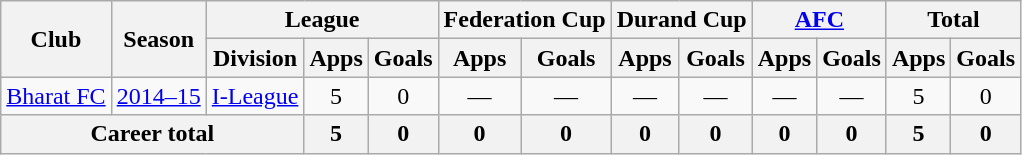<table class="wikitable" style="text-align: center;">
<tr>
<th rowspan="2">Club</th>
<th rowspan="2">Season</th>
<th colspan="3">League</th>
<th colspan="2">Federation Cup</th>
<th colspan="2">Durand Cup</th>
<th colspan="2"><a href='#'>AFC</a></th>
<th colspan="2">Total</th>
</tr>
<tr>
<th>Division</th>
<th>Apps</th>
<th>Goals</th>
<th>Apps</th>
<th>Goals</th>
<th>Apps</th>
<th>Goals</th>
<th>Apps</th>
<th>Goals</th>
<th>Apps</th>
<th>Goals</th>
</tr>
<tr>
<td rowspan="1"><a href='#'>Bharat FC</a></td>
<td><a href='#'>2014–15</a></td>
<td><a href='#'>I-League</a></td>
<td>5</td>
<td>0</td>
<td>—</td>
<td>—</td>
<td>—</td>
<td>—</td>
<td>—</td>
<td>—</td>
<td>5</td>
<td>0</td>
</tr>
<tr>
<th colspan="3">Career total</th>
<th>5</th>
<th>0</th>
<th>0</th>
<th>0</th>
<th>0</th>
<th>0</th>
<th>0</th>
<th>0</th>
<th>5</th>
<th>0</th>
</tr>
</table>
